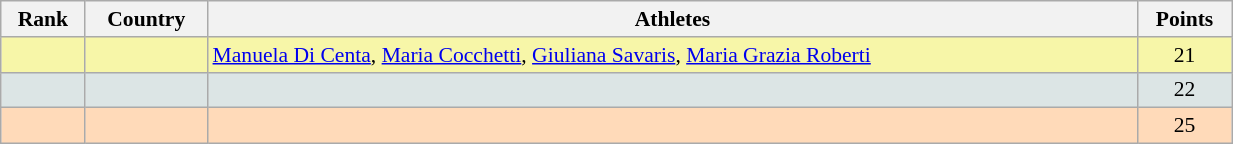<table class="wikitable" width=65% style="font-size:90%; text-align:center;">
<tr>
<th>Rank</th>
<th>Country</th>
<th>Athletes</th>
<th>Points</th>
</tr>
<tr bgcolor="#F7F6A8">
<td></td>
<td align=left></td>
<td align=left><a href='#'>Manuela Di Centa</a>, <a href='#'>Maria Cocchetti</a>, <a href='#'>Giuliana Savaris</a>, <a href='#'>Maria Grazia Roberti</a></td>
<td>21</td>
</tr>
<tr bgcolor="#DCE5E5">
<td></td>
<td align=left></td>
<td></td>
<td>22</td>
</tr>
<tr bgcolor="#FFDAB9">
<td></td>
<td align=left></td>
<td></td>
<td>25</td>
</tr>
</table>
